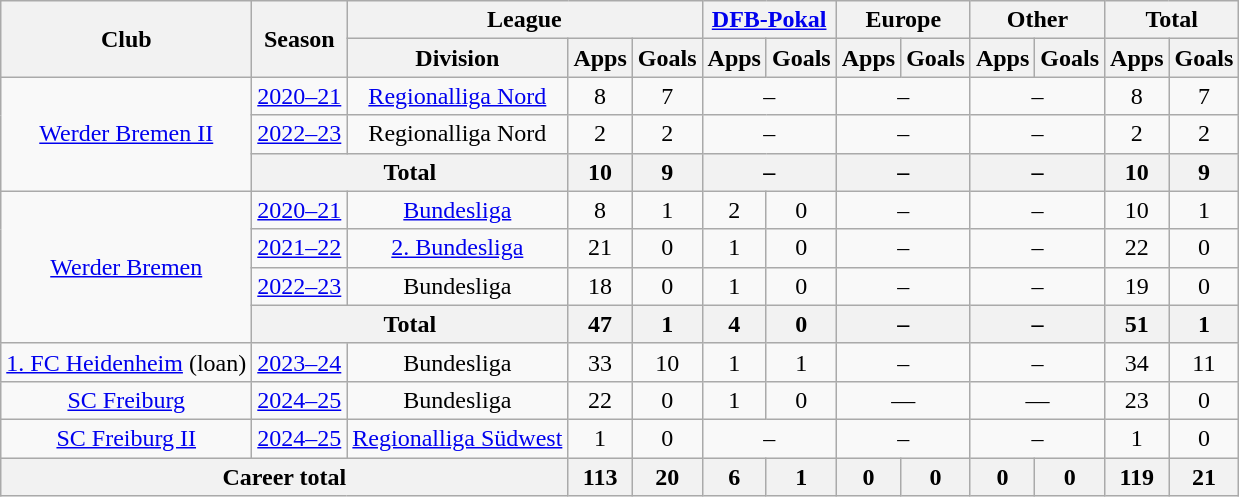<table class="wikitable" style="text-align: center">
<tr>
<th rowspan="2">Club</th>
<th rowspan="2">Season</th>
<th colspan="3">League</th>
<th colspan="2"><a href='#'>DFB-Pokal</a></th>
<th colspan="2">Europe</th>
<th colspan="2">Other</th>
<th colspan="2">Total</th>
</tr>
<tr>
<th>Division</th>
<th>Apps</th>
<th>Goals</th>
<th>Apps</th>
<th>Goals</th>
<th>Apps</th>
<th>Goals</th>
<th>Apps</th>
<th>Goals</th>
<th>Apps</th>
<th>Goals</th>
</tr>
<tr>
<td rowspan="3"><a href='#'>Werder Bremen II</a></td>
<td><a href='#'>2020–21</a></td>
<td><a href='#'>Regionalliga Nord</a></td>
<td>8</td>
<td>7</td>
<td colspan="2">–</td>
<td colspan="2">–</td>
<td colspan="2">–</td>
<td>8</td>
<td>7</td>
</tr>
<tr>
<td><a href='#'>2022–23</a></td>
<td>Regionalliga Nord</td>
<td>2</td>
<td>2</td>
<td colspan="2">–</td>
<td colspan="2">–</td>
<td colspan="2">–</td>
<td>2</td>
<td>2</td>
</tr>
<tr>
<th colspan="2">Total</th>
<th>10</th>
<th>9</th>
<th colspan="2">–</th>
<th colspan="2">–</th>
<th colspan="2">–</th>
<th>10</th>
<th>9</th>
</tr>
<tr>
<td rowspan="4"><a href='#'>Werder Bremen</a></td>
<td><a href='#'>2020–21</a></td>
<td><a href='#'>Bundesliga</a></td>
<td>8</td>
<td>1</td>
<td>2</td>
<td>0</td>
<td colspan="2">–</td>
<td colspan="2">–</td>
<td>10</td>
<td>1</td>
</tr>
<tr>
<td><a href='#'>2021–22</a></td>
<td><a href='#'>2. Bundesliga</a></td>
<td>21</td>
<td>0</td>
<td>1</td>
<td>0</td>
<td colspan="2">–</td>
<td colspan="2">–</td>
<td>22</td>
<td>0</td>
</tr>
<tr>
<td><a href='#'>2022–23</a></td>
<td>Bundesliga</td>
<td>18</td>
<td>0</td>
<td>1</td>
<td>0</td>
<td colspan="2">–</td>
<td colspan="2">–</td>
<td>19</td>
<td>0</td>
</tr>
<tr>
<th colspan="2">Total</th>
<th>47</th>
<th>1</th>
<th>4</th>
<th>0</th>
<th colspan="2">–</th>
<th colspan="2">–</th>
<th>51</th>
<th>1</th>
</tr>
<tr>
<td><a href='#'>1. FC Heidenheim</a> (loan)</td>
<td><a href='#'>2023–24</a></td>
<td>Bundesliga</td>
<td>33</td>
<td>10</td>
<td>1</td>
<td>1</td>
<td colspan="2">–</td>
<td colspan="2">–</td>
<td>34</td>
<td>11</td>
</tr>
<tr>
<td><a href='#'>SC Freiburg</a></td>
<td><a href='#'>2024–25</a></td>
<td>Bundesliga</td>
<td>22</td>
<td>0</td>
<td>1</td>
<td>0</td>
<td colspan="2">—</td>
<td colspan="2">—</td>
<td>23</td>
<td>0</td>
</tr>
<tr>
<td><a href='#'>SC Freiburg II</a></td>
<td><a href='#'>2024–25</a></td>
<td><a href='#'>Regionalliga Südwest</a></td>
<td>1</td>
<td>0</td>
<td colspan="2">–</td>
<td colspan="2">–</td>
<td colspan="2">–</td>
<td>1</td>
<td>0</td>
</tr>
<tr>
<th colspan="3">Career total</th>
<th>113</th>
<th>20</th>
<th>6</th>
<th>1</th>
<th>0</th>
<th>0</th>
<th>0</th>
<th>0</th>
<th>119</th>
<th>21</th>
</tr>
</table>
